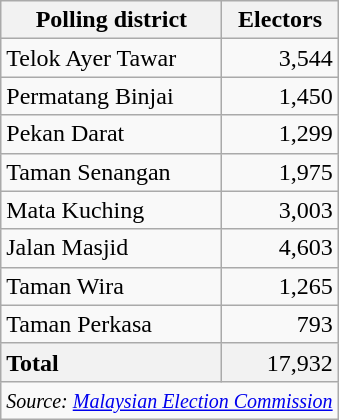<table class="wikitable sortable">
<tr>
<th>Polling district</th>
<th>Electors</th>
</tr>
<tr>
<td>Telok Ayer Tawar</td>
<td align="right">3,544</td>
</tr>
<tr>
<td>Permatang Binjai</td>
<td align="right">1,450</td>
</tr>
<tr>
<td>Pekan Darat</td>
<td align="right">1,299</td>
</tr>
<tr>
<td>Taman Senangan</td>
<td align="right">1,975</td>
</tr>
<tr>
<td>Mata Kuching</td>
<td align="right">3,003</td>
</tr>
<tr>
<td>Jalan Masjid</td>
<td align="right">4,603</td>
</tr>
<tr>
<td>Taman Wira</td>
<td align="right">1,265</td>
</tr>
<tr>
<td>Taman Perkasa</td>
<td align="right">793</td>
</tr>
<tr>
<td style="background: #f2f2f2"><strong>Total</strong></td>
<td style="background: #f2f2f2" align="right">17,932</td>
</tr>
<tr>
<td colspan="2"  align="right"><small><em>Source: <a href='#'>Malaysian Election Commission</a></em></small></td>
</tr>
</table>
